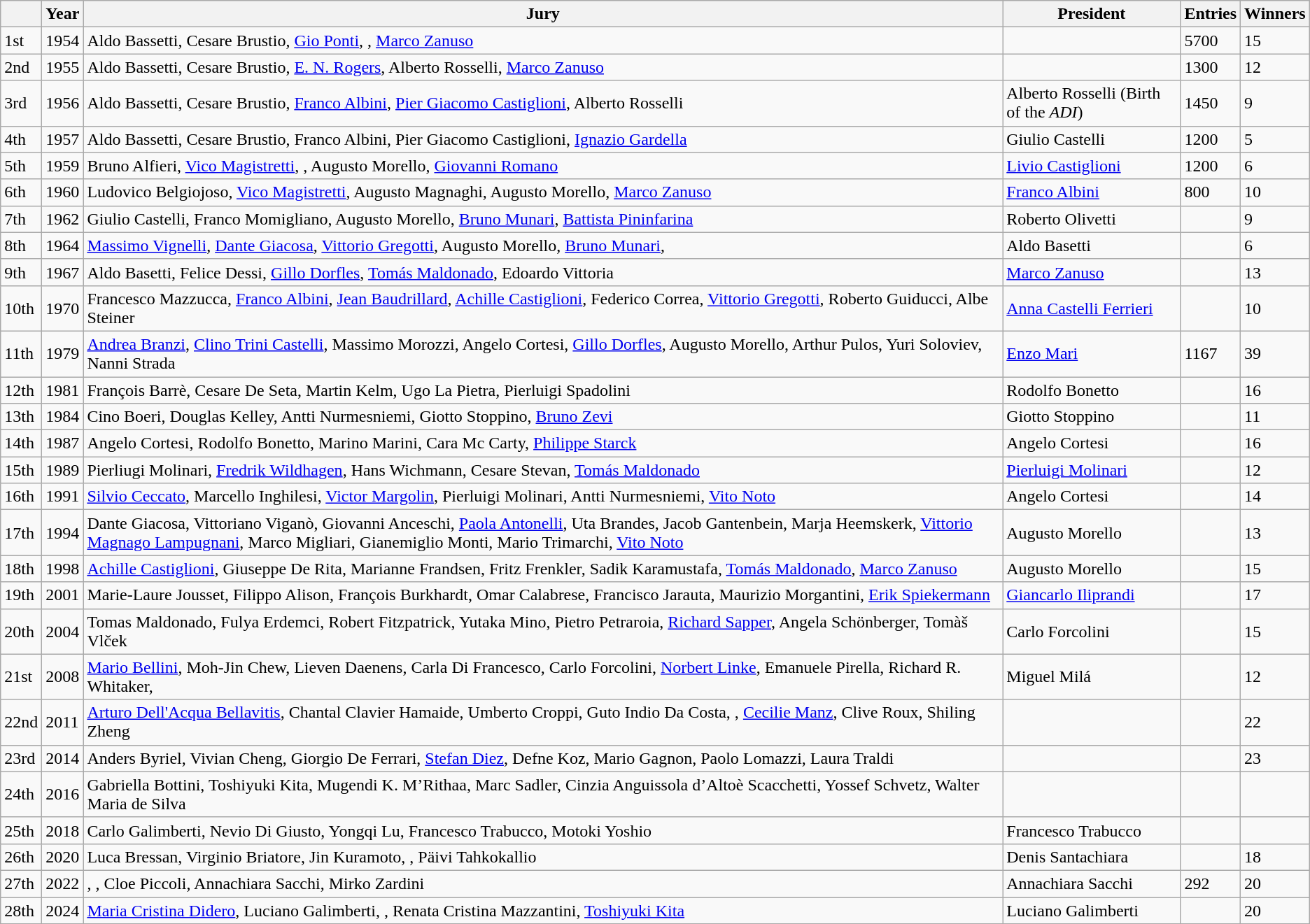<table class="wikitable">
<tr>
<th></th>
<th>Year</th>
<th>Jury</th>
<th>President</th>
<th>Entries</th>
<th>Winners</th>
</tr>
<tr>
<td>1st</td>
<td>1954</td>
<td>Aldo Bassetti, Cesare Brustio, <a href='#'>Gio Ponti</a>, , <a href='#'>Marco Zanuso</a></td>
<td></td>
<td>5700</td>
<td>15</td>
</tr>
<tr>
<td>2nd</td>
<td>1955</td>
<td>Aldo Bassetti, Cesare Brustio, <a href='#'>E. N. Rogers</a>, Alberto Rosselli, <a href='#'>Marco Zanuso</a></td>
<td></td>
<td>1300</td>
<td>12</td>
</tr>
<tr>
<td>3rd</td>
<td>1956</td>
<td>Aldo Bassetti, Cesare Brustio, <a href='#'>Franco Albini</a>, <a href='#'>Pier Giacomo Castiglioni</a>, Alberto Rosselli</td>
<td>Alberto Rosselli (Birth of the <em>ADI</em>)</td>
<td>1450</td>
<td>9</td>
</tr>
<tr>
<td>4th</td>
<td>1957</td>
<td>Aldo Bassetti, Cesare Brustio, Franco Albini, Pier Giacomo Castiglioni, <a href='#'>Ignazio Gardella</a></td>
<td>Giulio Castelli</td>
<td>1200</td>
<td>5</td>
</tr>
<tr>
<td>5th</td>
<td>1959</td>
<td>Bruno Alfieri, <a href='#'>Vico Magistretti</a>, , Augusto Morello, <a href='#'>Giovanni Romano</a></td>
<td><a href='#'>Livio Castiglioni</a></td>
<td>1200</td>
<td>6</td>
</tr>
<tr>
<td>6th</td>
<td>1960</td>
<td>Ludovico Belgiojoso, <a href='#'>Vico Magistretti</a>, Augusto Magnaghi, Augusto Morello, <a href='#'>Marco Zanuso</a></td>
<td><a href='#'>Franco Albini</a></td>
<td>800</td>
<td>10</td>
</tr>
<tr>
<td>7th</td>
<td>1962</td>
<td>Giulio Castelli, Franco Momigliano, Augusto Morello, <a href='#'>Bruno Munari</a>, <a href='#'>Battista Pininfarina</a></td>
<td>Roberto Olivetti</td>
<td></td>
<td>9</td>
</tr>
<tr>
<td>8th</td>
<td>1964</td>
<td><a href='#'>Massimo Vignelli</a>, <a href='#'>Dante Giacosa</a>, <a href='#'>Vittorio Gregotti</a>, Augusto Morello, <a href='#'>Bruno Munari</a>, </td>
<td>Aldo Basetti</td>
<td></td>
<td>6</td>
</tr>
<tr>
<td>9th</td>
<td>1967</td>
<td>Aldo Basetti, Felice Dessi, <a href='#'>Gillo Dorfles</a>, <a href='#'>Tomás Maldonado</a>, Edoardo Vittoria</td>
<td><a href='#'>Marco Zanuso</a></td>
<td></td>
<td>13</td>
</tr>
<tr>
<td>10th</td>
<td>1970</td>
<td>Francesco Mazzucca, <a href='#'>Franco Albini</a>, <a href='#'>Jean Baudrillard</a>, <a href='#'>Achille Castiglioni</a>, Federico Correa, <a href='#'>Vittorio Gregotti</a>, Roberto Guiducci, Albe Steiner</td>
<td><a href='#'>Anna Castelli Ferrieri</a></td>
<td></td>
<td>10</td>
</tr>
<tr>
<td>11th</td>
<td>1979</td>
<td><a href='#'>Andrea Branzi</a>, <a href='#'>Clino Trini Castelli</a>, Massimo Morozzi, Angelo Cortesi, <a href='#'>Gillo Dorfles</a>, Augusto Morello, Arthur Pulos, Yuri Soloviev, Nanni Strada</td>
<td><a href='#'>Enzo Mari</a></td>
<td>1167</td>
<td>39</td>
</tr>
<tr>
<td>12th</td>
<td>1981</td>
<td>François Barrè, Cesare De Seta, Martin Kelm, Ugo La Pietra, Pierluigi Spadolini</td>
<td>Rodolfo Bonetto</td>
<td></td>
<td>16</td>
</tr>
<tr>
<td>13th</td>
<td>1984</td>
<td>Cino Boeri, Douglas Kelley, Antti Nurmesniemi, Giotto Stoppino, <a href='#'>Bruno Zevi</a></td>
<td>Giotto Stoppino</td>
<td></td>
<td>11</td>
</tr>
<tr>
<td>14th</td>
<td>1987</td>
<td>Angelo Cortesi, Rodolfo Bonetto, Marino Marini, Cara Mc Carty, <a href='#'>Philippe Starck</a></td>
<td>Angelo Cortesi</td>
<td></td>
<td>16</td>
</tr>
<tr>
<td>15th</td>
<td>1989</td>
<td>Pierliugi Molinari, <a href='#'>Fredrik Wildhagen</a>, Hans Wichmann, Cesare Stevan, <a href='#'>Tomás Maldonado</a></td>
<td><a href='#'>Pierluigi Molinari</a></td>
<td></td>
<td>12</td>
</tr>
<tr>
<td>16th</td>
<td>1991</td>
<td><a href='#'>Silvio Ceccato</a>, Marcello Inghilesi, <a href='#'>Victor Margolin</a>, Pierluigi Molinari, Antti Nurmesniemi, <a href='#'>Vito Noto</a></td>
<td>Angelo Cortesi</td>
<td></td>
<td>14</td>
</tr>
<tr>
<td>17th</td>
<td>1994</td>
<td>Dante Giacosa, Vittoriano Viganò, Giovanni Anceschi, <a href='#'>Paola Antonelli</a>, Uta Brandes, Jacob Gantenbein, Marja Heemskerk, <a href='#'>Vittorio Magnago Lampugnani</a>, Marco Migliari, Gianemiglio Monti, Mario Trimarchi, <a href='#'>Vito Noto</a></td>
<td>Augusto Morello</td>
<td></td>
<td>13</td>
</tr>
<tr>
<td>18th</td>
<td>1998</td>
<td><a href='#'>Achille Castiglioni</a>, Giuseppe De Rita, Marianne Frandsen, Fritz Frenkler, Sadik Karamustafa, <a href='#'>Tomás Maldonado</a>, <a href='#'>Marco Zanuso</a></td>
<td>Augusto Morello</td>
<td></td>
<td>15</td>
</tr>
<tr>
<td>19th</td>
<td>2001</td>
<td>Marie-Laure Jousset, Filippo Alison, François Burkhardt, Omar Calabrese, Francisco Jarauta, Maurizio Morgantini, <a href='#'>Erik Spiekermann</a></td>
<td><a href='#'>Giancarlo Iliprandi</a></td>
<td></td>
<td>17</td>
</tr>
<tr>
<td>20th</td>
<td>2004</td>
<td>Tomas Maldonado, Fulya Erdemci, Robert Fitzpatrick, Yutaka Mino, Pietro Petraroia, <a href='#'>Richard Sapper</a>, Angela Schönberger, Tomàš Vlček</td>
<td>Carlo Forcolini</td>
<td></td>
<td>15</td>
</tr>
<tr>
<td>21st</td>
<td>2008</td>
<td><a href='#'>Mario Bellini</a>, Moh-Jin Chew, Lieven Daenens, Carla Di Francesco, Carlo Forcolini, <a href='#'>Norbert Linke</a>, Emanuele Pirella, Richard R. Whitaker,</td>
<td>Miguel Milá</td>
<td></td>
<td>12</td>
</tr>
<tr>
<td>22nd</td>
<td>2011</td>
<td><a href='#'>Arturo Dell'Acqua Bellavitis</a>, Chantal Clavier Hamaide, Umberto Croppi, Guto Indio Da Costa, , <a href='#'>Cecilie Manz</a>, Clive Roux, Shiling Zheng</td>
<td></td>
<td></td>
<td>22</td>
</tr>
<tr>
<td>23rd</td>
<td>2014</td>
<td>Anders Byriel, Vivian Cheng, Giorgio De Ferrari, <a href='#'>Stefan Diez</a>, Defne Koz, Mario Gagnon, Paolo Lomazzi, Laura Traldi</td>
<td></td>
<td></td>
<td>23</td>
</tr>
<tr>
<td>24th</td>
<td>2016</td>
<td>Gabriella Bottini, Toshiyuki Kita, Mugendi K. M’Rithaa, Marc Sadler, Cinzia Anguissola d’Altoè Scacchetti, Yossef Schvetz, Walter Maria de Silva</td>
<td></td>
<td></td>
<td></td>
</tr>
<tr>
<td>25th</td>
<td>2018</td>
<td>Carlo Galimberti, Nevio Di Giusto, Yongqi Lu, Francesco Trabucco, Motoki Yoshio</td>
<td>Francesco Trabucco</td>
<td></td>
<td></td>
</tr>
<tr>
<td>26th</td>
<td>2020</td>
<td>Luca Bressan, Virginio Briatore, Jin Kuramoto, , Päivi Tahkokallio</td>
<td>Denis Santachiara</td>
<td></td>
<td>18</td>
</tr>
<tr>
<td>27th</td>
<td>2022</td>
<td>, , Cloe Piccoli, Annachiara Sacchi, Mirko Zardini</td>
<td>Annachiara Sacchi</td>
<td>292</td>
<td>20</td>
</tr>
<tr>
<td>28th</td>
<td>2024</td>
<td><a href='#'>Maria Cristina Didero</a>, Luciano Galimberti, , Renata Cristina Mazzantini, <a href='#'>Toshiyuki Kita</a></td>
<td>Luciano Galimberti</td>
<td></td>
<td>20</td>
</tr>
<tr>
</tr>
</table>
